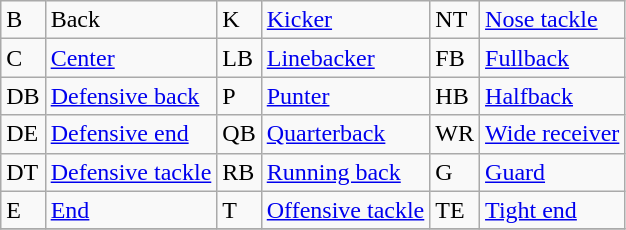<table class="wikitable">
<tr>
<td>B</td>
<td>Back</td>
<td>K</td>
<td><a href='#'>Kicker</a></td>
<td>NT</td>
<td><a href='#'>Nose tackle</a></td>
</tr>
<tr>
<td>C</td>
<td><a href='#'>Center</a></td>
<td>LB</td>
<td><a href='#'>Linebacker</a></td>
<td>FB</td>
<td><a href='#'>Fullback</a></td>
</tr>
<tr>
<td>DB</td>
<td><a href='#'>Defensive back</a></td>
<td>P</td>
<td><a href='#'>Punter</a></td>
<td>HB</td>
<td><a href='#'>Halfback</a></td>
</tr>
<tr>
<td>DE</td>
<td><a href='#'>Defensive end</a></td>
<td>QB</td>
<td><a href='#'>Quarterback</a></td>
<td>WR</td>
<td><a href='#'>Wide receiver</a></td>
</tr>
<tr>
<td>DT</td>
<td><a href='#'>Defensive tackle</a></td>
<td>RB</td>
<td><a href='#'>Running back</a></td>
<td>G</td>
<td><a href='#'>Guard</a></td>
</tr>
<tr>
<td>E</td>
<td><a href='#'>End</a></td>
<td>T</td>
<td><a href='#'>Offensive tackle</a></td>
<td>TE</td>
<td><a href='#'>Tight end</a></td>
</tr>
<tr>
</tr>
</table>
